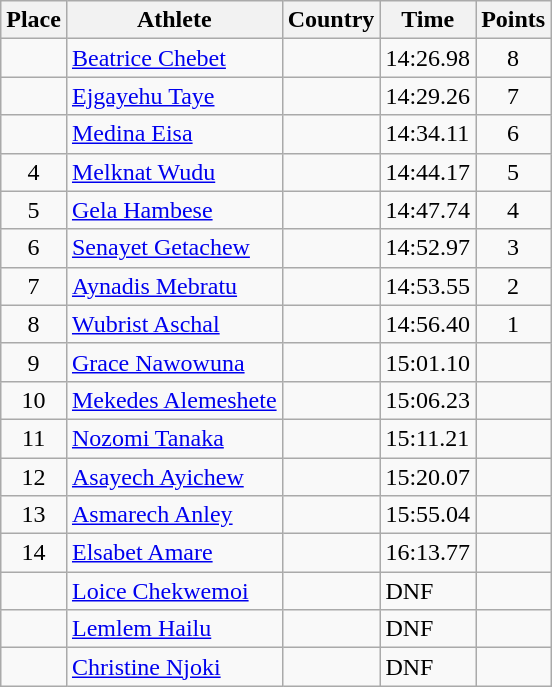<table class="wikitable mw-datatable sortable">
<tr>
<th>Place</th>
<th>Athlete</th>
<th>Country</th>
<th>Time</th>
<th>Points</th>
</tr>
<tr>
<td align=center></td>
<td><a href='#'>Beatrice Chebet</a></td>
<td></td>
<td>14:26.98</td>
<td align=center>8</td>
</tr>
<tr>
<td align=center></td>
<td><a href='#'>Ejgayehu Taye</a></td>
<td></td>
<td>14:29.26</td>
<td align=center>7</td>
</tr>
<tr>
<td align=center></td>
<td><a href='#'>Medina Eisa</a></td>
<td></td>
<td>14:34.11</td>
<td align=center>6</td>
</tr>
<tr>
<td align=center>4</td>
<td><a href='#'>Melknat Wudu</a></td>
<td></td>
<td>14:44.17</td>
<td align=center>5</td>
</tr>
<tr>
<td align=center>5</td>
<td><a href='#'>Gela Hambese</a></td>
<td></td>
<td>14:47.74</td>
<td align=center>4</td>
</tr>
<tr>
<td align=center>6</td>
<td><a href='#'>Senayet Getachew</a></td>
<td></td>
<td>14:52.97</td>
<td align=center>3</td>
</tr>
<tr>
<td align=center>7</td>
<td><a href='#'>Aynadis Mebratu</a></td>
<td></td>
<td>14:53.55</td>
<td align=center>2</td>
</tr>
<tr>
<td align=center>8</td>
<td><a href='#'>Wubrist Aschal</a></td>
<td></td>
<td>14:56.40</td>
<td align=center>1</td>
</tr>
<tr>
<td align=center>9</td>
<td><a href='#'>Grace Nawowuna</a></td>
<td></td>
<td>15:01.10</td>
<td align=center></td>
</tr>
<tr>
<td align=center>10</td>
<td><a href='#'>Mekedes Alemeshete</a></td>
<td></td>
<td>15:06.23</td>
<td align=center></td>
</tr>
<tr>
<td align=center>11</td>
<td><a href='#'>Nozomi Tanaka</a></td>
<td></td>
<td>15:11.21</td>
<td align=center></td>
</tr>
<tr>
<td align=center>12</td>
<td><a href='#'>Asayech Ayichew</a></td>
<td></td>
<td>15:20.07</td>
<td align=center></td>
</tr>
<tr>
<td align=center>13</td>
<td><a href='#'>Asmarech Anley</a></td>
<td></td>
<td>15:55.04</td>
<td align=center></td>
</tr>
<tr>
<td align=center>14</td>
<td><a href='#'>Elsabet Amare</a></td>
<td></td>
<td>16:13.77</td>
<td align=center></td>
</tr>
<tr>
<td align=center></td>
<td><a href='#'>Loice Chekwemoi</a></td>
<td></td>
<td>DNF</td>
<td align=center></td>
</tr>
<tr>
<td align=center></td>
<td><a href='#'>Lemlem Hailu</a></td>
<td></td>
<td>DNF</td>
<td align=center></td>
</tr>
<tr>
<td align=center></td>
<td><a href='#'>Christine Njoki</a></td>
<td></td>
<td>DNF</td>
<td align=center></td>
</tr>
</table>
